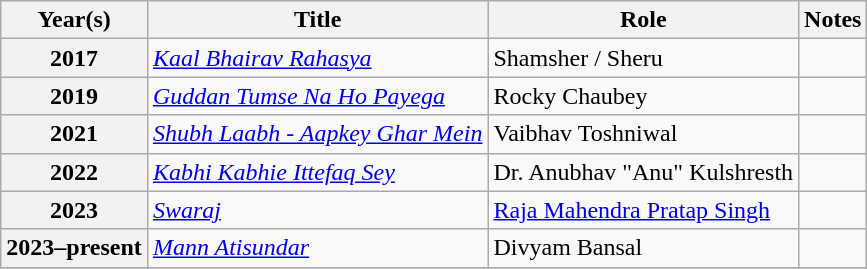<table class="wikitable plainrowheaders sortable">
<tr>
<th scope="col">Year(s)</th>
<th scope="col">Title</th>
<th scope="col">Role</th>
<th scope="col" class="unsortable">Notes</th>
</tr>
<tr>
<th scope="row">2017</th>
<td><em><a href='#'>Kaal Bhairav Rahasya</a></em></td>
<td>Shamsher / Sheru</td>
<td></td>
</tr>
<tr>
<th scope="row">2019</th>
<td><em><a href='#'>Guddan Tumse Na Ho Payega</a></em></td>
<td>Rocky Chaubey</td>
<td></td>
</tr>
<tr>
<th scope="row">2021</th>
<td><em><a href='#'>Shubh Laabh - Aapkey Ghar Mein</a></em></td>
<td>Vaibhav Toshniwal</td>
<td></td>
</tr>
<tr>
<th scope="row">2022</th>
<td><em><a href='#'>Kabhi Kabhie Ittefaq Sey</a></em></td>
<td>Dr. Anubhav "Anu" Kulshresth</td>
<td></td>
</tr>
<tr>
<th scope="row">2023</th>
<td><a href='#'><em>Swaraj</em></a></td>
<td><a href='#'>Raja Mahendra Pratap Singh</a></td>
<td></td>
</tr>
<tr>
<th scope="row">2023–present</th>
<td><em><a href='#'>Mann Atisundar</a></em></td>
<td>Divyam Bansal</td>
<td></td>
</tr>
<tr>
</tr>
</table>
